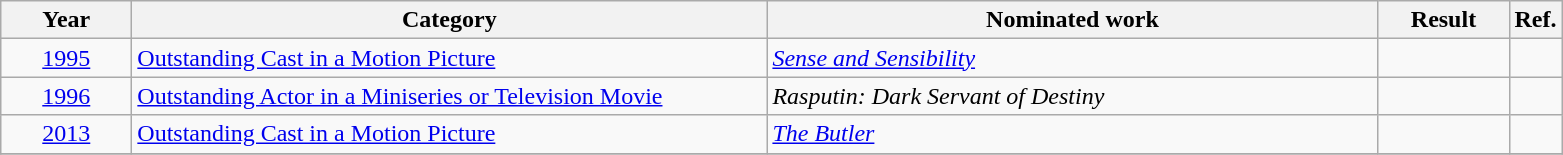<table class=wikitable>
<tr>
<th scope="col" style="width:5em;">Year</th>
<th scope="col" style="width:26em;">Category</th>
<th scope="col" style="width:25em;">Nominated work</th>
<th scope="col" style="width:5em;">Result</th>
<th>Ref.</th>
</tr>
<tr>
<td style="text-align:center;"><a href='#'>1995</a></td>
<td><a href='#'>Outstanding Cast in a Motion Picture</a></td>
<td><em><a href='#'>Sense and Sensibility</a></em></td>
<td></td>
<td></td>
</tr>
<tr>
<td style="text-align:center;"><a href='#'>1996</a></td>
<td><a href='#'>Outstanding Actor in a Miniseries or Television Movie</a></td>
<td><em>Rasputin: Dark Servant of Destiny</em></td>
<td></td>
<td></td>
</tr>
<tr>
<td style="text-align:center;"><a href='#'>2013</a></td>
<td><a href='#'>Outstanding Cast in a Motion Picture</a></td>
<td><em><a href='#'>The Butler</a></em></td>
<td></td>
<td></td>
</tr>
<tr>
</tr>
</table>
